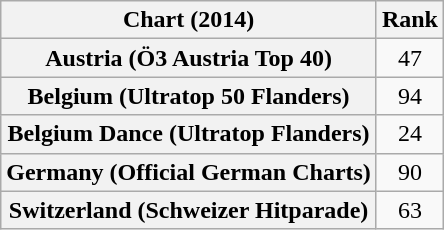<table class="wikitable plainrowheaders sortable">
<tr>
<th scope="col">Chart (2014)</th>
<th scope="col">Rank</th>
</tr>
<tr>
<th scope="row">Austria (Ö3 Austria Top 40)</th>
<td align=center>47</td>
</tr>
<tr>
<th scope="row">Belgium (Ultratop 50 Flanders)</th>
<td align=center>94</td>
</tr>
<tr>
<th scope="row">Belgium Dance (Ultratop Flanders)</th>
<td align=center>24</td>
</tr>
<tr>
<th scope="row">Germany (Official German Charts)</th>
<td align=center>90</td>
</tr>
<tr>
<th scope="row">Switzerland (Schweizer Hitparade)</th>
<td align=center>63</td>
</tr>
</table>
